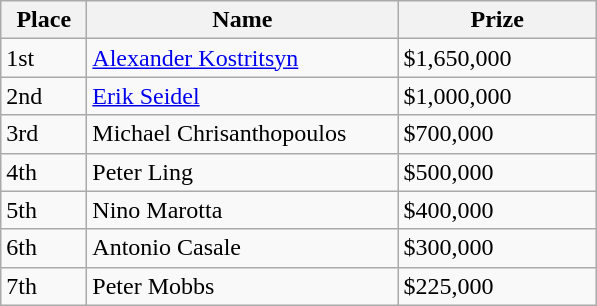<table class="wikitable">
<tr>
<th width="50">Place</th>
<th width="200">Name</th>
<th width="125">Prize</th>
</tr>
<tr>
<td>1st</td>
<td> <a href='#'>Alexander Kostritsyn</a></td>
<td>$1,650,000</td>
</tr>
<tr>
<td>2nd</td>
<td> <a href='#'>Erik Seidel</a></td>
<td>$1,000,000</td>
</tr>
<tr>
<td>3rd</td>
<td> Michael Chrisanthopoulos</td>
<td>$700,000</td>
</tr>
<tr>
<td>4th</td>
<td> Peter Ling</td>
<td>$500,000</td>
</tr>
<tr>
<td>5th</td>
<td> Nino Marotta</td>
<td>$400,000</td>
</tr>
<tr>
<td>6th</td>
<td> Antonio Casale</td>
<td>$300,000</td>
</tr>
<tr>
<td>7th</td>
<td> Peter Mobbs</td>
<td>$225,000</td>
</tr>
</table>
